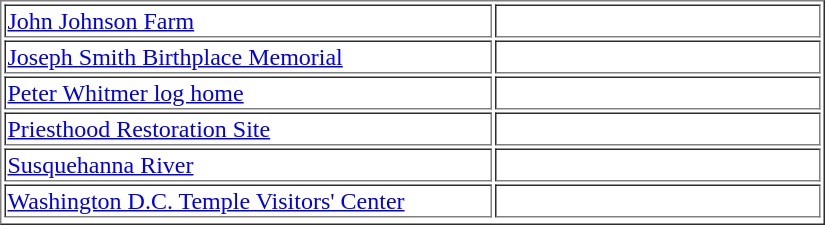<table border="1" width="550">
<tr>
<td width="60%"><a href='#'>John Johnson Farm</a></td>
<td width="40%"></td>
</tr>
<tr>
<td><a href='#'>Joseph Smith Birthplace Memorial</a></td>
<td></td>
</tr>
<tr>
<td><a href='#'>Peter Whitmer log home</a></td>
<td></td>
</tr>
<tr>
<td><a href='#'>Priesthood Restoration Site</a></td>
<td></td>
</tr>
<tr>
<td><a href='#'>Susquehanna River</a></td>
<td></td>
</tr>
<tr>
<td><a href='#'>Washington D.C. Temple Visitors' Center</a></td>
<td></td>
</tr>
<tr>
</tr>
</table>
